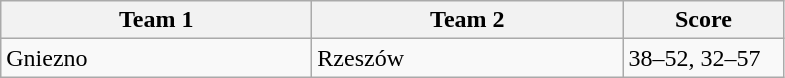<table class="wikitable" style="font-size: 100%">
<tr>
<th width=200>Team 1</th>
<th width=200>Team 2</th>
<th width=100>Score</th>
</tr>
<tr>
<td>Gniezno</td>
<td>Rzeszów</td>
<td>38–52, 32–57</td>
</tr>
</table>
